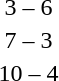<table style="text-align:center">
<tr>
<th width=200></th>
<th width=100></th>
<th width=200></th>
</tr>
<tr>
<td align=right></td>
<td>3 – 6</td>
<td align=left><strong></strong></td>
</tr>
<tr>
<td align=right><strong></strong></td>
<td>7 – 3</td>
<td align=left></td>
</tr>
<tr>
<td align=right><strong></strong></td>
<td>10 – 4</td>
<td align=left></td>
</tr>
</table>
